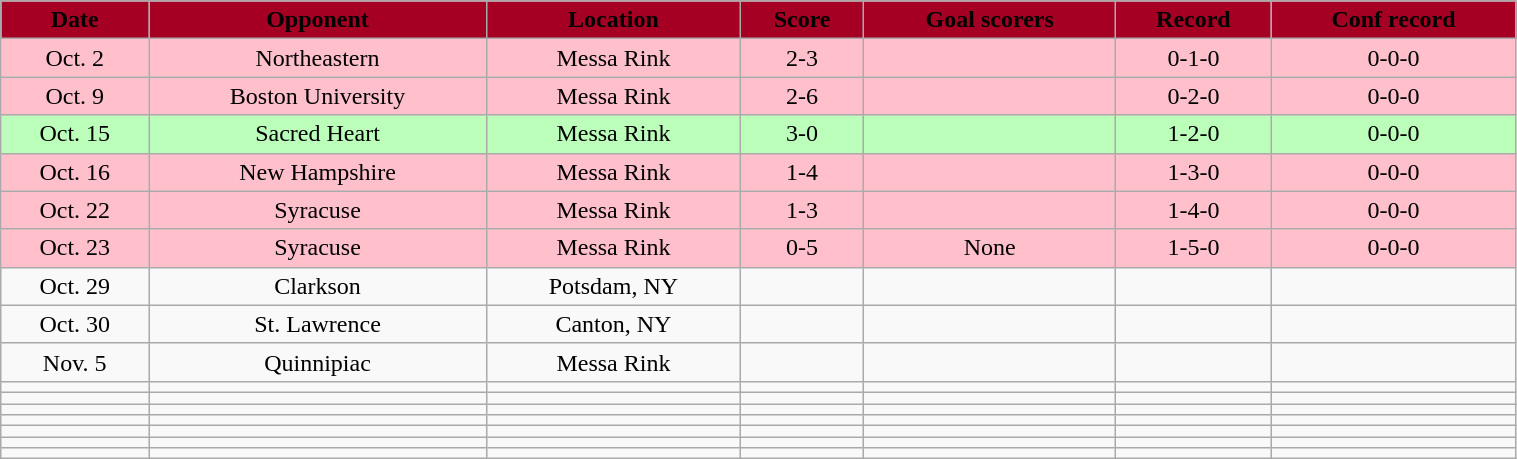<table class="wikitable" width="80%">
<tr align="center"  style="background:#A50024;color:black;">
<td><strong>Date</strong></td>
<td><strong>Opponent</strong></td>
<td><strong>Location</strong></td>
<td><strong>Score</strong></td>
<td><strong>Goal scorers</strong></td>
<td><strong>Record</strong></td>
<td><strong>Conf record</strong></td>
</tr>
<tr align="center" bgcolor="pink">
<td>Oct. 2</td>
<td>Northeastern</td>
<td>Messa Rink</td>
<td>2-3</td>
<td></td>
<td>0-1-0</td>
<td>0-0-0</td>
</tr>
<tr align="center" bgcolor="pink">
<td>Oct. 9</td>
<td>Boston University</td>
<td>Messa Rink</td>
<td>2-6</td>
<td></td>
<td>0-2-0</td>
<td>0-0-0</td>
</tr>
<tr align="center" bgcolor="bbffbb">
<td>Oct. 15</td>
<td>Sacred Heart</td>
<td>Messa Rink</td>
<td>3-0</td>
<td></td>
<td>1-2-0</td>
<td>0-0-0</td>
</tr>
<tr align="center" bgcolor="pink">
<td>Oct. 16</td>
<td>New Hampshire</td>
<td>Messa Rink</td>
<td>1-4</td>
<td></td>
<td>1-3-0</td>
<td>0-0-0</td>
</tr>
<tr align="center" bgcolor="pink">
<td>Oct. 22</td>
<td>Syracuse</td>
<td>Messa Rink</td>
<td>1-3</td>
<td></td>
<td>1-4-0</td>
<td>0-0-0</td>
</tr>
<tr align="center" bgcolor="pink">
<td>Oct. 23</td>
<td>Syracuse</td>
<td>Messa Rink</td>
<td>0-5</td>
<td>None</td>
<td>1-5-0</td>
<td>0-0-0</td>
</tr>
<tr align="center" bgcolor="">
<td>Oct. 29</td>
<td>Clarkson</td>
<td>Potsdam, NY</td>
<td></td>
<td></td>
<td></td>
<td></td>
</tr>
<tr align="center" bgcolor="">
<td>Oct. 30</td>
<td>St. Lawrence</td>
<td>Canton, NY</td>
<td></td>
<td></td>
<td></td>
<td></td>
</tr>
<tr align="center" bgcolor="">
<td>Nov. 5</td>
<td>Quinnipiac</td>
<td>Messa Rink</td>
<td></td>
<td></td>
<td></td>
<td></td>
</tr>
<tr align="center" bgcolor="">
<td></td>
<td></td>
<td></td>
<td></td>
<td></td>
<td></td>
<td></td>
</tr>
<tr align="center" bgcolor="">
<td></td>
<td></td>
<td></td>
<td></td>
<td></td>
<td></td>
<td></td>
</tr>
<tr align="center" bgcolor="">
<td></td>
<td></td>
<td></td>
<td></td>
<td></td>
<td></td>
<td></td>
</tr>
<tr align="center" bgcolor="">
<td></td>
<td></td>
<td></td>
<td></td>
<td></td>
<td></td>
<td></td>
</tr>
<tr align="center" bgcolor="">
<td></td>
<td></td>
<td></td>
<td></td>
<td></td>
<td></td>
<td></td>
</tr>
<tr align="center" bgcolor="">
<td></td>
<td></td>
<td></td>
<td></td>
<td></td>
<td></td>
<td></td>
</tr>
<tr align="center" bgcolor="">
<td></td>
<td></td>
<td></td>
<td></td>
<td></td>
<td></td>
<td></td>
</tr>
</table>
